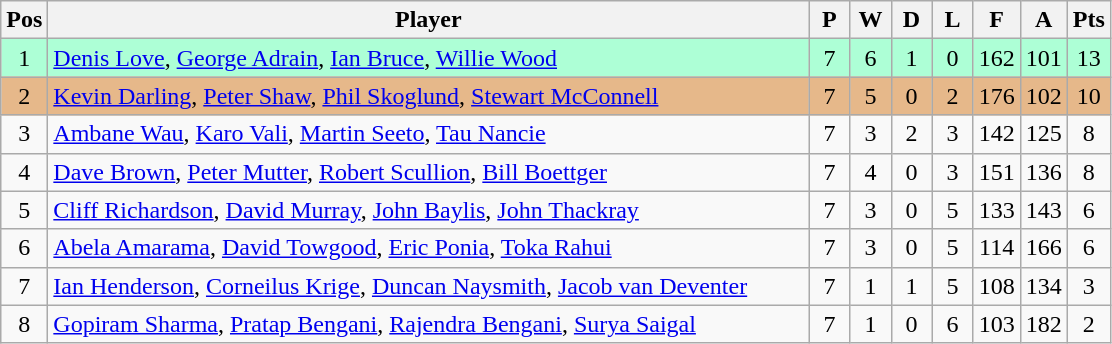<table class="wikitable" style="font-size: 100%">
<tr>
<th width=20>Pos</th>
<th width=500>Player</th>
<th width=20>P</th>
<th width=20>W</th>
<th width=20>D</th>
<th width=20>L</th>
<th width=20>F</th>
<th width=20>A</th>
<th width=20>Pts</th>
</tr>
<tr align=center style="background: #ADFFD6;">
<td>1</td>
<td align="left"> <a href='#'>Denis Love</a>, <a href='#'>George Adrain</a>, <a href='#'>Ian Bruce</a>, <a href='#'>Willie Wood</a></td>
<td>7</td>
<td>6</td>
<td>1</td>
<td>0</td>
<td>162</td>
<td>101</td>
<td>13</td>
</tr>
<tr align=center style="background: #E6B88A;">
<td>2</td>
<td align="left"> <a href='#'>Kevin Darling</a>, <a href='#'>Peter Shaw</a>,  <a href='#'>Phil Skoglund</a>, <a href='#'>Stewart McConnell</a></td>
<td>7</td>
<td>5</td>
<td>0</td>
<td>2</td>
<td>176</td>
<td>102</td>
<td>10</td>
</tr>
<tr align=center>
<td>3</td>
<td align="left"> <a href='#'>Ambane Wau</a>, <a href='#'>Karo Vali</a>, <a href='#'>Martin Seeto</a>, <a href='#'>Tau Nancie</a></td>
<td>7</td>
<td>3</td>
<td>2</td>
<td>3</td>
<td>142</td>
<td>125</td>
<td>8</td>
</tr>
<tr align=center>
<td>4</td>
<td align="left"> <a href='#'>Dave Brown</a>, <a href='#'>Peter Mutter</a>, <a href='#'>Robert Scullion</a>, <a href='#'>Bill Boettger</a></td>
<td>7</td>
<td>4</td>
<td>0</td>
<td>3</td>
<td>151</td>
<td>136</td>
<td>8</td>
</tr>
<tr align=center>
<td>5</td>
<td align="left"> <a href='#'>Cliff Richardson</a>, <a href='#'>David Murray</a>, <a href='#'>John Baylis</a>, <a href='#'>John Thackray</a></td>
<td>7</td>
<td>3</td>
<td>0</td>
<td>5</td>
<td>133</td>
<td>143</td>
<td>6</td>
</tr>
<tr align=center>
<td>6</td>
<td align="left"> <a href='#'>Abela Amarama</a>, <a href='#'>David Towgood</a>, <a href='#'>Eric Ponia</a>, <a href='#'>Toka Rahui</a></td>
<td>7</td>
<td>3</td>
<td>0</td>
<td>5</td>
<td>114</td>
<td>166</td>
<td>6</td>
</tr>
<tr align=center>
<td>7</td>
<td align="left"> <a href='#'>Ian Henderson</a>, <a href='#'>Corneilus Krige</a>, <a href='#'>Duncan Naysmith</a>, <a href='#'>Jacob van Deventer</a></td>
<td>7</td>
<td>1</td>
<td>1</td>
<td>5</td>
<td>108</td>
<td>134</td>
<td>3</td>
</tr>
<tr align=center>
<td>8</td>
<td align="left"> <a href='#'>Gopiram Sharma</a>, <a href='#'>Pratap Bengani</a>, <a href='#'>Rajendra Bengani</a>, <a href='#'>Surya Saigal</a></td>
<td>7</td>
<td>1</td>
<td>0</td>
<td>6</td>
<td>103</td>
<td>182</td>
<td>2</td>
</tr>
</table>
